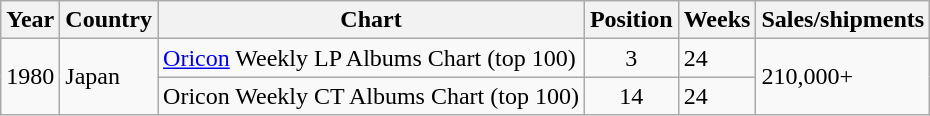<table class="wikitable">
<tr>
<th>Year</th>
<th>Country</th>
<th>Chart</th>
<th>Position</th>
<th>Weeks</th>
<th>Sales/shipments</th>
</tr>
<tr>
<td rowspan="2">1980</td>
<td rowspan="2">Japan</td>
<td><a href='#'>Oricon</a> Weekly LP Albums Chart (top 100)</td>
<td align="center">3 </td>
<td>24</td>
<td rowspan=2>210,000+</td>
</tr>
<tr>
<td>Oricon Weekly CT Albums Chart (top 100)</td>
<td align="center">14 </td>
<td>24</td>
</tr>
</table>
